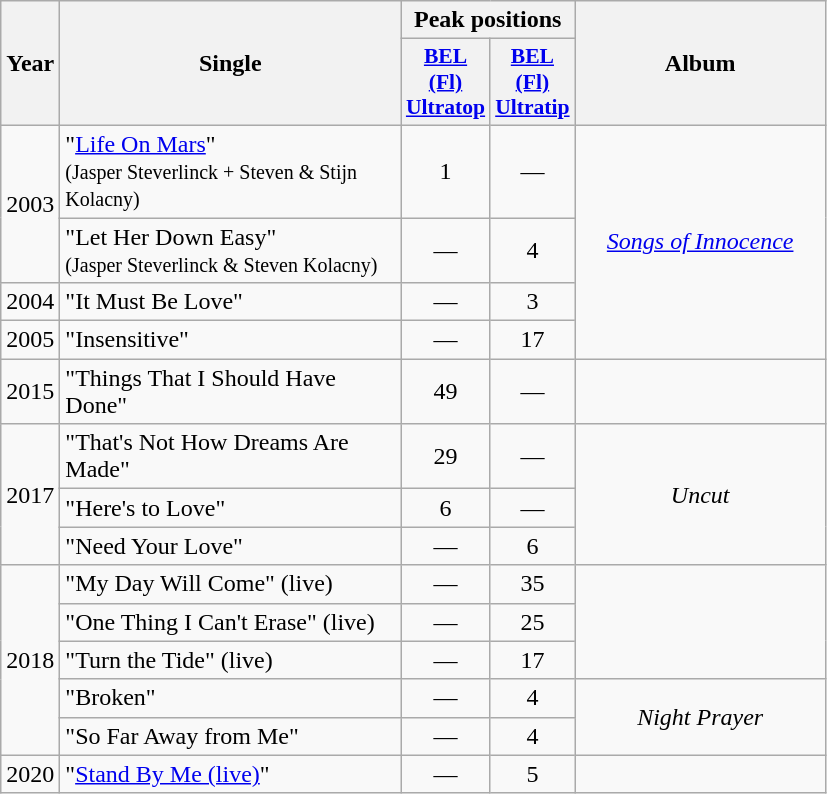<table class="wikitable">
<tr>
<th align="center" rowspan="2" width="10">Year</th>
<th align="center" rowspan="2" width="220">Single</th>
<th align="center" colspan="2" width="20">Peak positions</th>
<th align="center" rowspan="2" width="160">Album</th>
</tr>
<tr>
<th scope="col" style="width:3em;font-size:90%;"><a href='#'>BEL <br>(Fl)<br>Ultratop</a><br></th>
<th scope="col" style="width:3em;font-size:90%;"><a href='#'>BEL <br>(Fl)<br>Ultratip</a><br></th>
</tr>
<tr>
<td style="text-align:center;" rowspan=2>2003</td>
<td>"<a href='#'>Life On Mars</a>" <br><small>(Jasper Steverlinck + Steven & Stijn Kolacny)</small></td>
<td style="text-align:center;">1</td>
<td style="text-align:center;">—</td>
<td style="text-align:center;" rowspan=4><em><a href='#'>Songs of Innocence</a></em></td>
</tr>
<tr>
<td>"Let Her Down Easy"<br><small>(Jasper Steverlinck & Steven Kolacny)</small></td>
<td style="text-align:center;">—</td>
<td style="text-align:center;">4</td>
</tr>
<tr>
<td style="text-align:center;">2004</td>
<td>"It Must Be Love"</td>
<td style="text-align:center;">—</td>
<td style="text-align:center;">3</td>
</tr>
<tr>
<td style="text-align:center;">2005</td>
<td>"Insensitive"</td>
<td style="text-align:center;">—</td>
<td style="text-align:center;">17</td>
</tr>
<tr>
<td style="text-align:center;">2015</td>
<td>"Things That I Should Have Done"</td>
<td style="text-align:center;">49</td>
<td style="text-align:center;">—</td>
</tr>
<tr>
<td style="text-align:center;" rowspan="3">2017</td>
<td>"That's Not How Dreams Are Made"</td>
<td style="text-align:center;">29</td>
<td style="text-align:center;">—</td>
<td style="text-align:center;" rowspan="3"><em>Uncut</em></td>
</tr>
<tr>
<td>"Here's to Love"</td>
<td style="text-align:center;">6</td>
<td style="text-align:center;">—</td>
</tr>
<tr>
<td>"Need Your Love"</td>
<td style="text-align:center;">—</td>
<td style="text-align:center;">6</td>
</tr>
<tr>
<td style="text-align:center;" rowspan="5">2018</td>
<td>"My Day Will Come" (live)</td>
<td style="text-align:center;">—</td>
<td style="text-align:center;">35</td>
<td style="text-align:center;" rowspan="3"></td>
</tr>
<tr>
<td>"One Thing I Can't Erase" (live)</td>
<td style="text-align:center;">—</td>
<td style="text-align:center;">25</td>
</tr>
<tr>
<td>"Turn the Tide" (live)</td>
<td style="text-align:center;">—</td>
<td style="text-align:center;">17</td>
</tr>
<tr>
<td>"Broken"</td>
<td style="text-align:center;">—</td>
<td style="text-align:center;">4</td>
<td style="text-align:center;" rowspan="2"><em>Night Prayer</em></td>
</tr>
<tr>
<td>"So Far Away from Me"</td>
<td style="text-align:center;">—</td>
<td style="text-align:center;">4</td>
</tr>
<tr>
<td style="text-align:center;">2020</td>
<td>"<a href='#'>Stand By Me (live)</a>"</td>
<td style="text-align:center;">—</td>
<td style="text-align:center;">5</td>
</tr>
</table>
